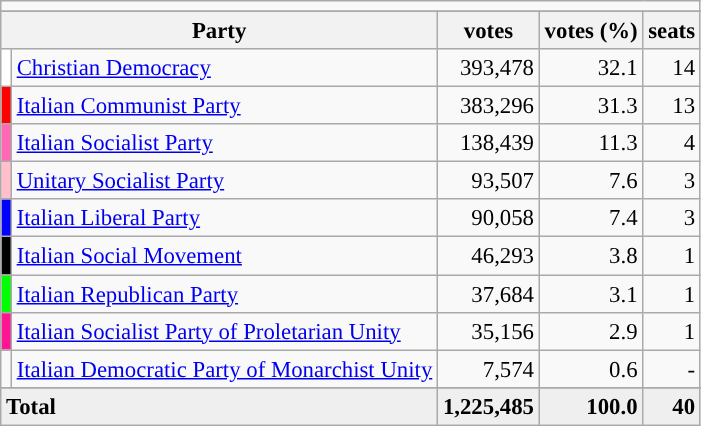<table class="wikitable" style="font-size:95%">
<tr>
<td colspan=5 align=center></td>
</tr>
<tr>
</tr>
<tr bgcolor="EFEFEF">
<th colspan=2>Party</th>
<th>votes</th>
<th>votes (%)</th>
<th>seats</th>
</tr>
<tr>
<td bgcolor=white></td>
<td><a href='#'>Christian Democracy</a></td>
<td align=right>393,478</td>
<td align=right>32.1</td>
<td align=right>14</td>
</tr>
<tr>
<td bgcolor=red></td>
<td><a href='#'>Italian Communist Party</a></td>
<td align=right>383,296</td>
<td align=right>31.3</td>
<td align=right>13</td>
</tr>
<tr>
<td bgcolor=hotpink></td>
<td><a href='#'>Italian Socialist Party</a></td>
<td align=right>138,439</td>
<td align=right>11.3</td>
<td align=right>4</td>
</tr>
<tr>
<td bgcolor=pink></td>
<td><a href='#'>Unitary Socialist Party</a></td>
<td align=right>93,507</td>
<td align=right>7.6</td>
<td align=right>3</td>
</tr>
<tr>
<td bgcolor=blue></td>
<td><a href='#'>Italian Liberal Party</a></td>
<td align=right>90,058</td>
<td align=right>7.4</td>
<td align=right>3</td>
</tr>
<tr>
<td bgcolor=black></td>
<td><a href='#'>Italian Social Movement</a></td>
<td align=right>46,293</td>
<td align=right>3.8</td>
<td align=right>1</td>
</tr>
<tr>
<td bgcolor=lime></td>
<td><a href='#'>Italian Republican Party</a></td>
<td align=right>37,684</td>
<td align=right>3.1</td>
<td align=right>1</td>
</tr>
<tr>
<td bgcolor=deeppink></td>
<td><a href='#'>Italian Socialist Party of Proletarian Unity</a></td>
<td align=right>35,156</td>
<td align=right>2.9</td>
<td align=right>1</td>
</tr>
<tr>
<td></td>
<td><a href='#'>Italian Democratic Party of Monarchist Unity</a></td>
<td align=right>7,574</td>
<td align=right>0.6</td>
<td align=right>-</td>
</tr>
<tr>
</tr>
<tr bgcolor="EFEFEF">
<td colspan=2><strong>Total</strong></td>
<td align=right><strong>1,225,485</strong></td>
<td align=right><strong>100.0</strong></td>
<td align=right><strong>40</strong></td>
</tr>
</table>
